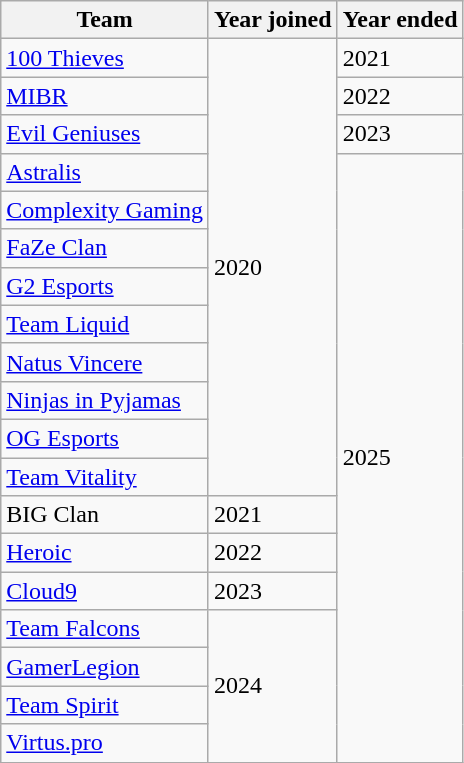<table class="wikitable">
<tr>
<th>Team</th>
<th>Year joined</th>
<th>Year ended</th>
</tr>
<tr>
<td><a href='#'>100 Thieves</a></td>
<td rowspan="12">2020</td>
<td>2021</td>
</tr>
<tr>
<td><a href='#'>MIBR</a></td>
<td>2022</td>
</tr>
<tr>
<td><a href='#'>Evil Geniuses</a></td>
<td>2023</td>
</tr>
<tr>
<td><a href='#'>Astralis</a></td>
<td rowspan="16">2025</td>
</tr>
<tr>
<td><a href='#'>Complexity Gaming</a></td>
</tr>
<tr>
<td><a href='#'>FaZe Clan</a></td>
</tr>
<tr>
<td><a href='#'>G2 Esports</a></td>
</tr>
<tr>
<td><a href='#'>Team Liquid</a></td>
</tr>
<tr>
<td><a href='#'>Natus Vincere</a></td>
</tr>
<tr>
<td><a href='#'>Ninjas in Pyjamas</a></td>
</tr>
<tr>
<td><a href='#'>OG Esports</a></td>
</tr>
<tr>
<td><a href='#'>Team Vitality</a></td>
</tr>
<tr>
<td>BIG Clan</td>
<td>2021</td>
</tr>
<tr>
<td><a href='#'>Heroic</a></td>
<td>2022</td>
</tr>
<tr>
<td><a href='#'>Cloud9</a></td>
<td>2023</td>
</tr>
<tr>
<td><a href='#'>Team Falcons</a></td>
<td rowspan="4">2024</td>
</tr>
<tr>
<td><a href='#'>GamerLegion</a></td>
</tr>
<tr>
<td><a href='#'>Team Spirit</a></td>
</tr>
<tr>
<td><a href='#'>Virtus.pro</a></td>
</tr>
</table>
